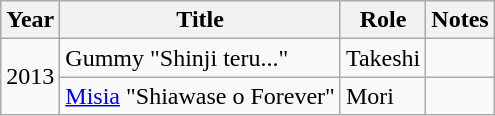<table class="wikitable">
<tr>
<th>Year</th>
<th>Title</th>
<th>Role</th>
<th>Notes</th>
</tr>
<tr>
<td rowspan="2">2013</td>
<td>Gummy "Shinji teru..."</td>
<td>Takeshi</td>
<td></td>
</tr>
<tr>
<td><a href='#'>Misia</a> "Shiawase o Forever"</td>
<td>Mori</td>
<td></td>
</tr>
</table>
